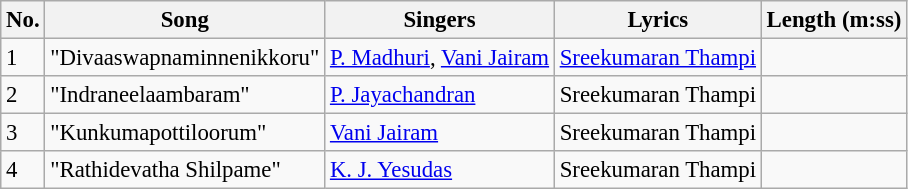<table class="wikitable" style="font-size:95%;">
<tr>
<th>No.</th>
<th>Song</th>
<th>Singers</th>
<th>Lyrics</th>
<th>Length (m:ss)</th>
</tr>
<tr>
<td>1</td>
<td>"Divaaswapnaminnenikkoru"</td>
<td><a href='#'>P. Madhuri</a>, <a href='#'>Vani Jairam</a></td>
<td><a href='#'>Sreekumaran Thampi</a></td>
<td></td>
</tr>
<tr>
<td>2</td>
<td>"Indraneelaambaram"</td>
<td><a href='#'>P. Jayachandran</a></td>
<td>Sreekumaran Thampi</td>
<td></td>
</tr>
<tr>
<td>3</td>
<td>"Kunkumapottiloorum"</td>
<td><a href='#'>Vani Jairam</a></td>
<td>Sreekumaran Thampi</td>
<td></td>
</tr>
<tr>
<td>4</td>
<td>"Rathidevatha Shilpame"</td>
<td><a href='#'>K. J. Yesudas</a></td>
<td>Sreekumaran Thampi</td>
<td></td>
</tr>
</table>
